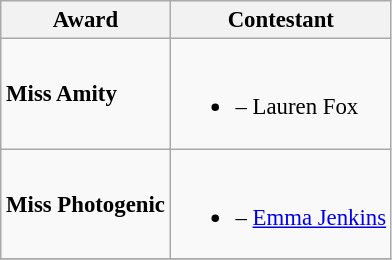<table class="wikitable unsortable" style="font-size:95%;">
<tr>
<th>Award</th>
<th>Contestant</th>
</tr>
<tr>
<td><strong>Miss Amity</strong></td>
<td><br><ul><li><strong></strong> – Lauren Fox</li></ul></td>
</tr>
<tr>
<td><strong>Miss Photogenic</strong></td>
<td><br><ul><li><strong></strong> – <a href='#'>Emma Jenkins</a></li></ul></td>
</tr>
<tr>
</tr>
</table>
